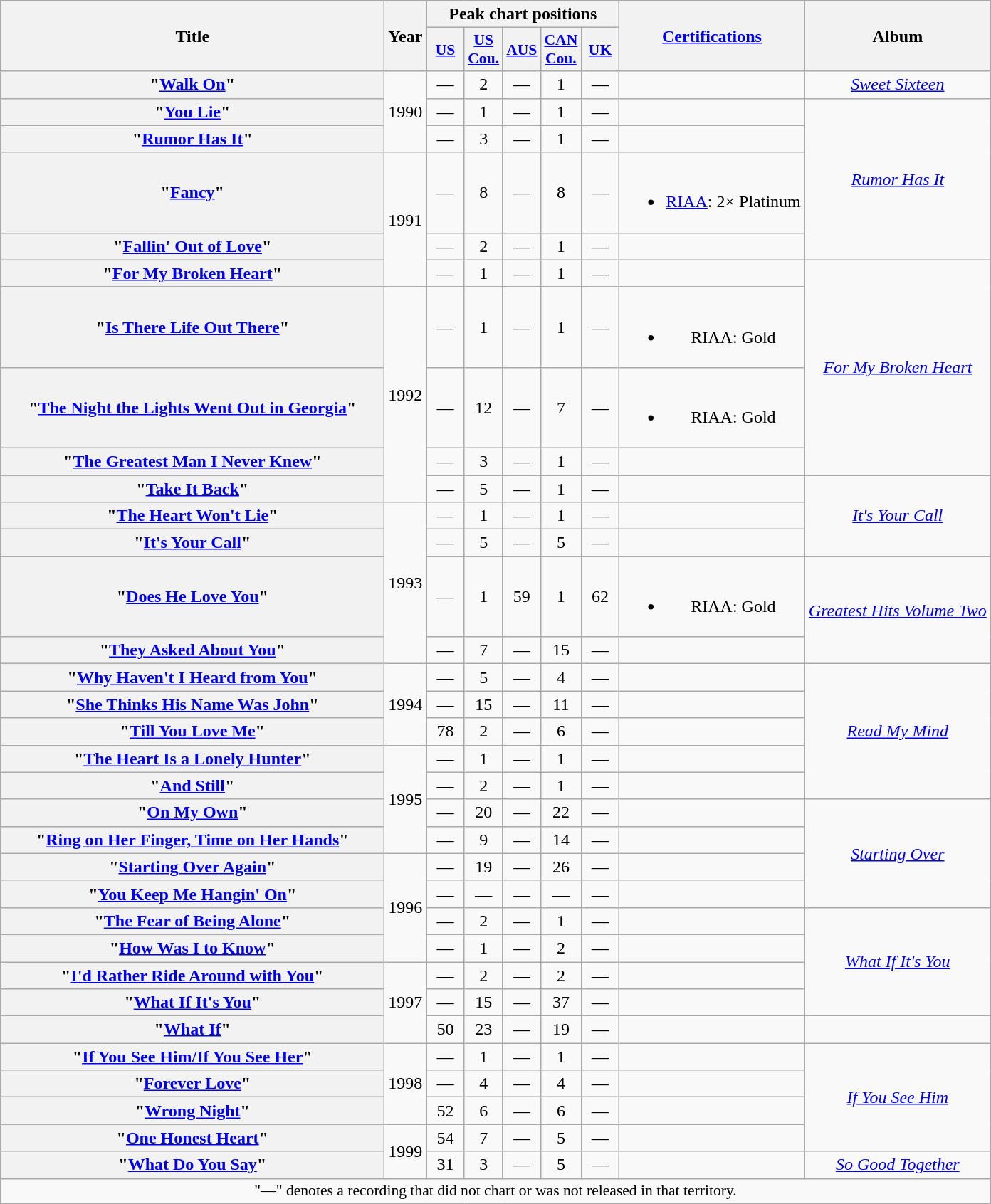<table class="wikitable plainrowheaders" style="text-align:center;" border="1">
<tr>
<th scope="col" rowspan="2" style="width:22em;">Title</th>
<th scope="col" rowspan="2">Year</th>
<th scope="col" colspan="5">Peak chart positions</th>
<th scope="col" rowspan="2"><a href='#'>Certifications</a></th>
<th scope="col" rowspan="2">Album</th>
</tr>
<tr>
<th scope="col" style="width:2em;font-size:90%;"><a href='#'>US</a><br></th>
<th scope="col" style="width:2em;font-size:90%;"><a href='#'>US<br>Cou.</a><br></th>
<th scope="col" style="width:2em;font-size:90%;"><a href='#'>AUS</a><br></th>
<th scope="col" style="width:2em;font-size:90%;"><a href='#'>CAN<br>Cou.</a><br></th>
<th scope="col" style="width:2em;font-size:90%;"><a href='#'>UK</a><br></th>
</tr>
<tr>
<th scope="row">"<a href='#'>Walk On</a>"</th>
<td rowspan="3">1990</td>
<td>—</td>
<td>2</td>
<td>—</td>
<td>1</td>
<td>—</td>
<td></td>
<td><em><a href='#'>Sweet Sixteen</a></em></td>
</tr>
<tr>
<th scope="row">"<a href='#'>You Lie</a>"</th>
<td>—</td>
<td>1</td>
<td>—</td>
<td>1</td>
<td>—</td>
<td></td>
<td rowspan="4"><em><a href='#'>Rumor Has It</a></em></td>
</tr>
<tr>
<th scope="row">"<a href='#'>Rumor Has It</a>"</th>
<td>—</td>
<td>3</td>
<td>—</td>
<td>1</td>
<td>—</td>
<td></td>
</tr>
<tr>
<th scope="row">"<a href='#'>Fancy</a>"</th>
<td rowspan="3">1991</td>
<td>—</td>
<td>8</td>
<td>—</td>
<td>8</td>
<td>—</td>
<td><br><ul><li><a href='#'>RIAA</a>: 2× Platinum</li></ul></td>
</tr>
<tr>
<th scope="row">"<a href='#'>Fallin' Out of Love</a>"</th>
<td>—</td>
<td>2</td>
<td>—</td>
<td>1</td>
<td>—</td>
<td></td>
</tr>
<tr>
<th scope="row">"<a href='#'>For My Broken Heart</a>"</th>
<td>—</td>
<td>1</td>
<td>—</td>
<td>1</td>
<td>—</td>
<td></td>
<td rowspan="4"><em><a href='#'>For My Broken Heart</a></em></td>
</tr>
<tr>
<th scope="row">"<a href='#'>Is There Life Out There</a>"</th>
<td rowspan="4">1992</td>
<td>—</td>
<td>1</td>
<td>—</td>
<td>1</td>
<td>—</td>
<td><br><ul><li>RIAA: Gold</li></ul></td>
</tr>
<tr>
<th scope="row">"<a href='#'>The Night the Lights Went Out in Georgia</a>"</th>
<td>—</td>
<td>12</td>
<td>—</td>
<td>7</td>
<td>—</td>
<td><br><ul><li>RIAA: Gold</li></ul></td>
</tr>
<tr>
<th scope="row">"<a href='#'>The Greatest Man I Never Knew</a>"</th>
<td>—</td>
<td>3</td>
<td>—</td>
<td>1</td>
<td>—</td>
<td></td>
</tr>
<tr>
<th scope="row">"<a href='#'>Take It Back</a>"</th>
<td>—</td>
<td>5</td>
<td>—</td>
<td>1</td>
<td>—</td>
<td></td>
<td rowspan="3"><em><a href='#'>It's Your Call</a></em></td>
</tr>
<tr>
<th scope="row">"<a href='#'>The Heart Won't Lie</a>" </th>
<td rowspan="4">1993</td>
<td>—</td>
<td>1</td>
<td>—</td>
<td>1</td>
<td>—</td>
<td></td>
</tr>
<tr>
<th scope="row">"<a href='#'>It's Your Call</a>"</th>
<td>—</td>
<td>5</td>
<td>—</td>
<td>5</td>
<td>—</td>
<td></td>
</tr>
<tr>
<th scope="row">"<a href='#'>Does He Love You</a>" </th>
<td>—</td>
<td>1</td>
<td>59</td>
<td>1</td>
<td>62</td>
<td><br><ul><li>RIAA: Gold</li></ul></td>
<td rowspan="2"><em><a href='#'>Greatest Hits Volume Two</a></em></td>
</tr>
<tr>
<th scope="row">"<a href='#'>They Asked About You</a>"</th>
<td>—</td>
<td>7</td>
<td>—</td>
<td>15</td>
<td>—</td>
<td></td>
</tr>
<tr>
<th scope="row">"<a href='#'>Why Haven't I Heard from You</a>"</th>
<td rowspan="3">1994</td>
<td>—</td>
<td>5</td>
<td>—</td>
<td>4</td>
<td>—</td>
<td></td>
<td rowspan="5"><em><a href='#'>Read My Mind</a></em></td>
</tr>
<tr>
<th scope="row">"<a href='#'>She Thinks His Name Was John</a>"</th>
<td>—</td>
<td>15</td>
<td>—</td>
<td>11</td>
<td>—</td>
<td></td>
</tr>
<tr>
<th scope="row">"<a href='#'>Till You Love Me</a>"</th>
<td>78</td>
<td>2</td>
<td>—</td>
<td>6</td>
<td>—</td>
<td></td>
</tr>
<tr>
<th scope="row">"<a href='#'>The Heart Is a Lonely Hunter</a>"</th>
<td rowspan="4">1995</td>
<td>—</td>
<td>1</td>
<td>—</td>
<td>1</td>
<td>—</td>
<td></td>
</tr>
<tr>
<th scope="row">"<a href='#'>And Still</a>"</th>
<td>—</td>
<td>2</td>
<td>—</td>
<td>1</td>
<td>—</td>
<td></td>
</tr>
<tr>
<th scope="row">"<a href='#'>On My Own</a>"</th>
<td>—</td>
<td>20</td>
<td>—</td>
<td>22</td>
<td>—</td>
<td></td>
<td rowspan="4"><em><a href='#'>Starting Over</a></em></td>
</tr>
<tr>
<th scope="row">"<a href='#'>Ring on Her Finger, Time on Her Hands</a>"</th>
<td>—</td>
<td>9</td>
<td>—</td>
<td>14</td>
<td>—</td>
<td></td>
</tr>
<tr>
<th scope="row">"<a href='#'>Starting Over Again</a>"</th>
<td rowspan="4">1996</td>
<td>—</td>
<td>19</td>
<td>—</td>
<td>26</td>
<td>—</td>
<td></td>
</tr>
<tr>
<th scope="row">"<a href='#'>You Keep Me Hangin' On</a>"</th>
<td>—</td>
<td>—</td>
<td>—</td>
<td>—</td>
<td>—</td>
<td></td>
</tr>
<tr>
<th scope="row">"<a href='#'>The Fear of Being Alone</a>"</th>
<td>—</td>
<td>2</td>
<td>—</td>
<td>1</td>
<td>—</td>
<td></td>
<td rowspan="4"><em><a href='#'>What If It's You</a></em></td>
</tr>
<tr>
<th scope="row">"<a href='#'>How Was I to Know</a>"</th>
<td>—</td>
<td>1</td>
<td>—</td>
<td>2</td>
<td>—</td>
<td></td>
</tr>
<tr>
<th scope="row">"<a href='#'>I'd Rather Ride Around with You</a>"</th>
<td rowspan="3">1997</td>
<td>—</td>
<td>2</td>
<td>—</td>
<td>2</td>
<td>—</td>
<td></td>
</tr>
<tr>
<th scope="row">"<a href='#'>What If It's You</a>"</th>
<td>—</td>
<td>15</td>
<td>—</td>
<td>37</td>
<td>—</td>
<td></td>
</tr>
<tr>
<th scope="row">"<a href='#'>What If</a>"</th>
<td>50</td>
<td>23</td>
<td>—</td>
<td>19</td>
<td>—</td>
<td></td>
<td></td>
</tr>
<tr>
<th scope="row">"<a href='#'>If You See Him/If You See Her</a>"<br></th>
<td rowspan="3">1998</td>
<td>—</td>
<td>1</td>
<td>—</td>
<td>1</td>
<td>—</td>
<td></td>
<td rowspan="4"><em><a href='#'>If You See Him</a></em></td>
</tr>
<tr>
<th scope="row">"<a href='#'>Forever Love</a>"</th>
<td>—</td>
<td>4</td>
<td>—</td>
<td>4</td>
<td>—</td>
<td></td>
</tr>
<tr>
<th scope="row">"<a href='#'>Wrong Night</a>"</th>
<td>52</td>
<td>6</td>
<td>—</td>
<td>6</td>
<td>—</td>
<td></td>
</tr>
<tr>
<th scope="row">"<a href='#'>One Honest Heart</a>"</th>
<td rowspan="2">1999</td>
<td>54</td>
<td>7</td>
<td>—</td>
<td>5</td>
<td>—</td>
<td></td>
</tr>
<tr>
<th scope="row">"<a href='#'>What Do You Say</a>"</th>
<td>31</td>
<td>3</td>
<td>—</td>
<td>5</td>
<td>—</td>
<td></td>
<td><em><a href='#'>So Good Together</a></em></td>
</tr>
<tr>
<td colspan="9" style="font-size:90%">"—" denotes a recording that did not chart or was not released in that territory.</td>
</tr>
</table>
